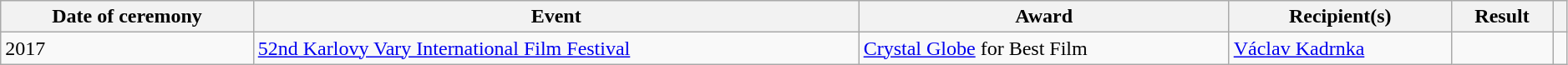<table class="wikitable sortable" style="width: 99%;">
<tr>
<th scope="col">Date of ceremony</th>
<th scope="col">Event</th>
<th scope="col">Award</th>
<th scope="col">Recipient(s)</th>
<th scope="col">Result</th>
<th scope="col" class="unsortable"></th>
</tr>
<tr>
<td>2017</td>
<td><a href='#'>52nd Karlovy Vary International Film Festival</a></td>
<td><a href='#'>Crystal Globe</a> for Best Film</td>
<td><a href='#'>Václav Kadrnka</a></td>
<td></td>
<td></td>
</tr>
</table>
